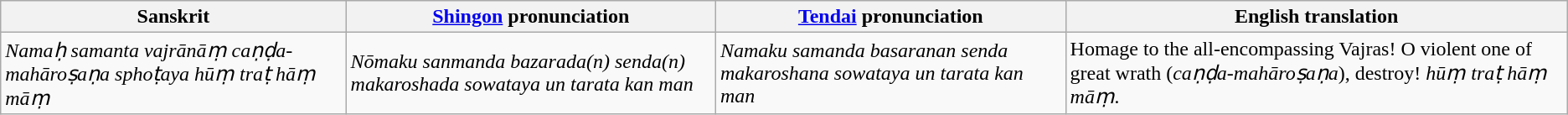<table class="wikitable">
<tr>
<th>Sanskrit</th>
<th><a href='#'>Shingon</a> pronunciation</th>
<th><a href='#'>Tendai</a> pronunciation</th>
<th>English translation</th>
</tr>
<tr>
<td><em>Namaḥ samanta vajrānāṃ caṇḍa-mahāroṣaṇa sphoṭaya hūṃ traṭ hāṃ māṃ</em></td>
<td><em>Nōmaku sanmanda bazarada(n) senda(n) makaroshada sowataya un tarata kan man</em></td>
<td><em>Namaku samanda basaranan senda makaroshana sowataya un tarata kan man</em></td>
<td>Homage to the all-encompassing Vajras! O violent one of great wrath (<em>caṇḍa-mahāroṣaṇa</em>), destroy! <em>hūṃ traṭ hāṃ māṃ.</em></td>
</tr>
</table>
